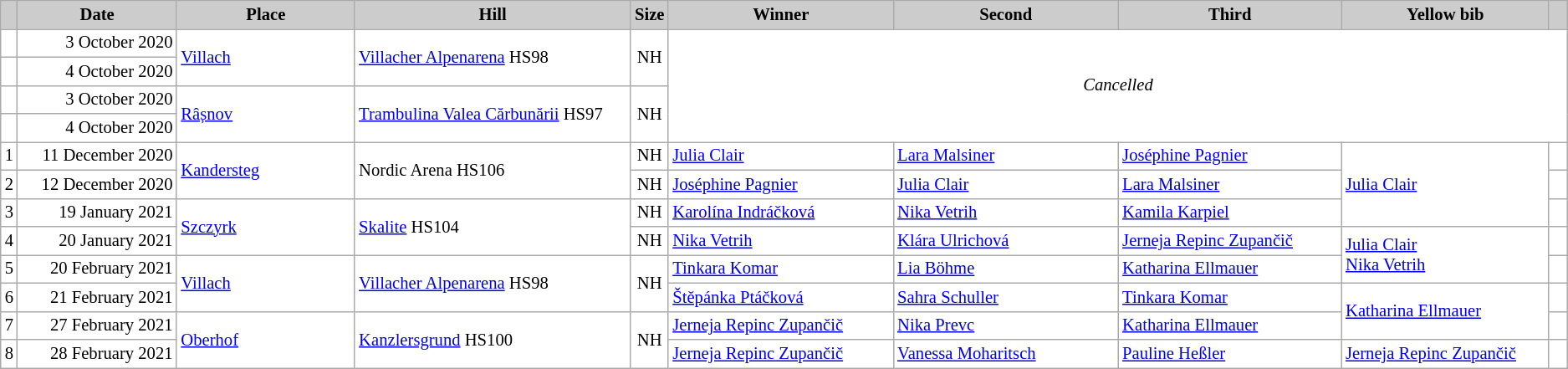<table class="wikitable plainrowheaders" style="background:#fff; font-size:86%; line-height:16px; border:grey solid 1px; border-collapse:collapse;">
<tr>
<th scope="col" style="background:#ccc; width=45 px;"></th>
<th scope="col" style="background:#ccc; width:130px;">Date</th>
<th scope="col" style="background:#ccc; width:150px;">Place</th>
<th scope="col" style="background:#ccc; width:240px;">Hill</th>
<th scope="col" style="background:#ccc; width:20px;">Size</th>
<th scope="col" style="background:#ccc; width:195px;">Winner</th>
<th scope="col" style="background:#ccc; width:195px;">Second</th>
<th scope="col" style="background:#ccc; width:195px;">Third</th>
<th scope="col" style="background:#ccc; width:180px;">Yellow bib</th>
<th scope="col" style="background:#ccc; width:10px;"></th>
</tr>
<tr>
<td></td>
<td align=right>3 October 2020</td>
<td rowspan=2> <a href='#'>Villach</a></td>
<td rowspan=2><a href='#'>Villacher Alpenarena</a> HS98</td>
<td rowspan=2 align=center>NH</td>
<td colspan=5 rowspan=4 align=center><em>Cancelled</em></td>
</tr>
<tr>
<td></td>
<td align=right>4 October 2020</td>
</tr>
<tr>
<td align=center></td>
<td align=right>3 October 2020</td>
<td rowspan=2> <a href='#'>Râșnov</a></td>
<td rowspan=2><a href='#'>Trambulina Valea Cărbunării</a> HS97</td>
<td rowspan=2 align=center>NH</td>
</tr>
<tr>
<td align=center></td>
<td align=right>4 October 2020</td>
</tr>
<tr>
<td align=center>1</td>
<td align=right>11 December 2020</td>
<td rowspan=2> <a href='#'>Kandersteg</a></td>
<td rowspan=2>Nordic Arena HS106</td>
<td align=center>NH</td>
<td> <a href='#'>Julia Clair</a></td>
<td> <a href='#'>Lara Malsiner</a></td>
<td> <a href='#'>Joséphine Pagnier</a></td>
<td rowspan=3> <a href='#'>Julia Clair</a></td>
<td align=center></td>
</tr>
<tr>
<td align=center>2</td>
<td align=right>12 December 2020</td>
<td align=center>NH</td>
<td> <a href='#'>Joséphine Pagnier</a></td>
<td> <a href='#'>Julia Clair</a></td>
<td> <a href='#'>Lara Malsiner</a></td>
<td align=center></td>
</tr>
<tr>
<td align=center>3</td>
<td align=right>19 January 2021</td>
<td rowspan=2> <a href='#'>Szczyrk</a></td>
<td rowspan=2><a href='#'>Skalite</a> HS104</td>
<td align=center>NH</td>
<td> <a href='#'>Karolína Indráčková</a></td>
<td> <a href='#'>Nika Vetrih</a></td>
<td> <a href='#'>Kamila Karpiel</a></td>
<td align=center></td>
</tr>
<tr>
<td align=center>4</td>
<td align=right>20 January 2021</td>
<td align=center>NH</td>
<td> <a href='#'>Nika Vetrih</a></td>
<td> <a href='#'>Klára Ulrichová</a></td>
<td> <a href='#'>Jerneja Repinc Zupančič</a></td>
<td rowspan=2> <a href='#'>Julia Clair</a><br> <a href='#'>Nika Vetrih</a></td>
<td align=center></td>
</tr>
<tr>
<td align=center>5</td>
<td align=right>20 February 2021</td>
<td rowspan=2> <a href='#'>Villach</a></td>
<td rowspan=2><a href='#'>Villacher Alpenarena</a> HS98</td>
<td rowspan=2 align=center>NH</td>
<td> <a href='#'>Tinkara Komar</a></td>
<td> <a href='#'>Lia Böhme</a></td>
<td> <a href='#'>Katharina Ellmauer</a></td>
<td align=center></td>
</tr>
<tr>
<td align=center>6</td>
<td align=right>21 February 2021</td>
<td> <a href='#'>Štěpánka Ptáčková</a></td>
<td> <a href='#'>Sahra Schuller</a></td>
<td> <a href='#'>Tinkara Komar</a></td>
<td rowspan=2> <a href='#'>Katharina Ellmauer</a></td>
<td align=center></td>
</tr>
<tr>
<td align=center>7</td>
<td align=right>27 February 2021</td>
<td rowspan=2> <a href='#'>Oberhof</a></td>
<td rowspan=2><a href='#'>Kanzlersgrund</a> HS100</td>
<td rowspan=2 align=center>NH</td>
<td> <a href='#'>Jerneja Repinc Zupančič</a></td>
<td> <a href='#'>Nika Prevc</a></td>
<td> <a href='#'>Katharina Ellmauer</a></td>
<td align=center></td>
</tr>
<tr>
<td align=center>8</td>
<td align=right>28 February 2021</td>
<td> <a href='#'>Jerneja Repinc Zupančič</a></td>
<td> <a href='#'>Vanessa Moharitsch</a></td>
<td> <a href='#'>Pauline Heßler</a></td>
<td> <a href='#'>Jerneja Repinc Zupančič</a></td>
<td align=center></td>
</tr>
</table>
